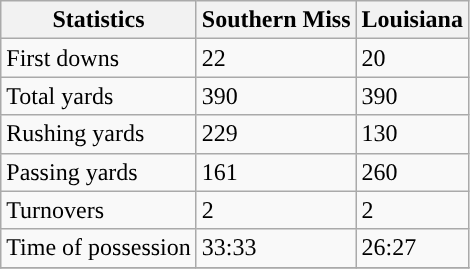<table class="wikitable">
<tr>
<th>Statistics</th>
<th>Southern Miss</th>
<th>Louisiana</th>
</tr>
<tr>
<td>First downs</td>
<td>22</td>
<td>20</td>
</tr>
<tr>
<td>Total yards</td>
<td>390</td>
<td>390</td>
</tr>
<tr>
<td>Rushing yards</td>
<td>229</td>
<td>130</td>
</tr>
<tr>
<td>Passing yards</td>
<td>161</td>
<td>260</td>
</tr>
<tr>
<td>Turnovers</td>
<td>2</td>
<td>2</td>
</tr>
<tr>
<td>Time of possession</td>
<td>33:33</td>
<td>26:27</td>
</tr>
<tr>
</tr>
</table>
